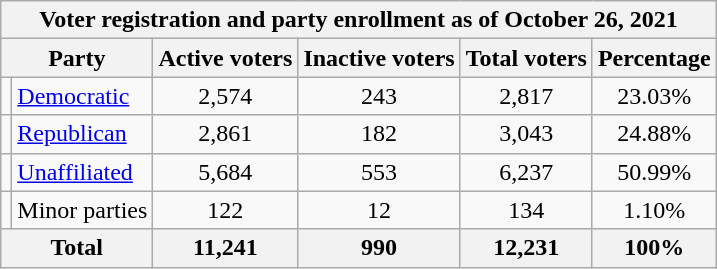<table class=wikitable>
<tr>
<th colspan = 6>Voter registration and party enrollment as of October 26, 2021</th>
</tr>
<tr>
<th colspan = 2>Party</th>
<th>Active voters</th>
<th>Inactive voters</th>
<th>Total voters</th>
<th>Percentage</th>
</tr>
<tr>
<td></td>
<td><a href='#'>Democratic</a></td>
<td align = center>2,574</td>
<td align = center>243</td>
<td align = center>2,817</td>
<td align = center>23.03%</td>
</tr>
<tr>
<td></td>
<td><a href='#'>Republican</a></td>
<td align = center>2,861</td>
<td align = center>182</td>
<td align = center>3,043</td>
<td align = center>24.88%</td>
</tr>
<tr>
<td></td>
<td><a href='#'>Unaffiliated</a></td>
<td align = center>5,684</td>
<td align = center>553</td>
<td align = center>6,237</td>
<td align = center>50.99%</td>
</tr>
<tr>
<td></td>
<td>Minor parties</td>
<td align = center>122</td>
<td align = center>12</td>
<td align = center>134</td>
<td align = center>1.10%</td>
</tr>
<tr>
<th colspan = 2>Total</th>
<th align = center>11,241</th>
<th align = center>990</th>
<th align = center>12,231</th>
<th align = center>100%</th>
</tr>
</table>
